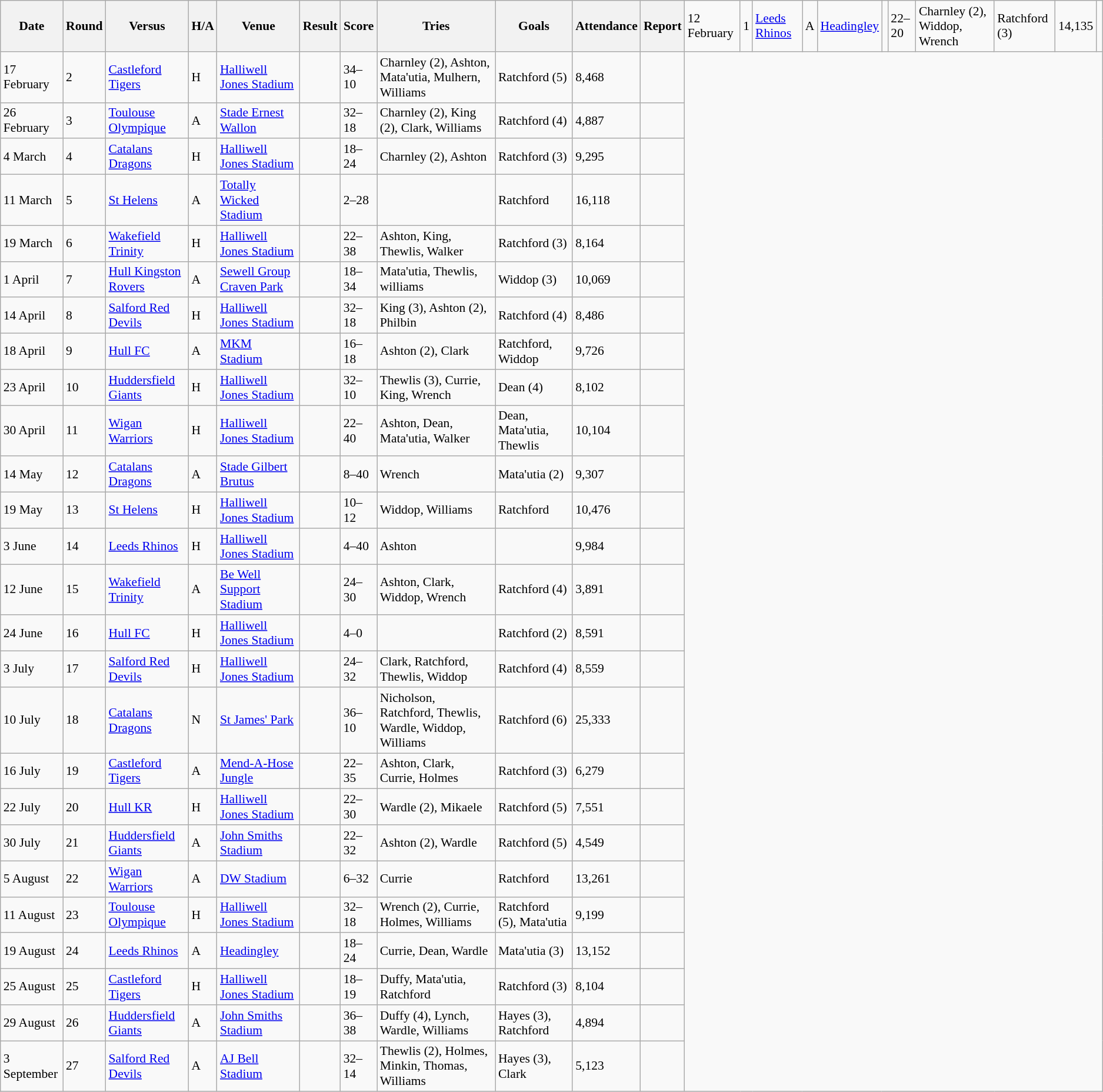<table class="wikitable defaultleft col2center col4center col7center col10right" style="font-size:90%;">
<tr>
<th>Date</th>
<th>Round</th>
<th>Versus</th>
<th>H/A</th>
<th>Venue</th>
<th>Result</th>
<th>Score</th>
<th>Tries</th>
<th>Goals</th>
<th>Attendance</th>
<th>Report</th>
<td>12 February</td>
<td>1</td>
<td> <a href='#'>Leeds Rhinos</a></td>
<td>A</td>
<td><a href='#'>Headingley</a></td>
<td></td>
<td>22–20</td>
<td>Charnley (2), Widdop, Wrench</td>
<td>Ratchford (3)</td>
<td>14,135</td>
<td></td>
</tr>
<tr>
<td>17 February</td>
<td>2</td>
<td> <a href='#'>Castleford Tigers</a></td>
<td>H</td>
<td><a href='#'>Halliwell Jones Stadium</a></td>
<td></td>
<td>34–10</td>
<td>Charnley (2), Ashton, Mata'utia, Mulhern, Williams</td>
<td>Ratchford (5)</td>
<td>8,468</td>
<td></td>
</tr>
<tr>
<td>26 February</td>
<td>3</td>
<td> <a href='#'>Toulouse Olympique</a></td>
<td>A</td>
<td><a href='#'>Stade Ernest Wallon</a></td>
<td></td>
<td>32–18</td>
<td>Charnley (2), King (2), Clark, Williams</td>
<td>Ratchford (4)</td>
<td>4,887</td>
<td></td>
</tr>
<tr>
<td>4 March</td>
<td>4</td>
<td> <a href='#'>Catalans Dragons</a></td>
<td>H</td>
<td><a href='#'>Halliwell Jones Stadium</a></td>
<td></td>
<td>18–24</td>
<td>Charnley (2), Ashton</td>
<td>Ratchford (3)</td>
<td>9,295</td>
<td></td>
</tr>
<tr>
<td>11 March</td>
<td>5</td>
<td> <a href='#'>St Helens</a></td>
<td>A</td>
<td><a href='#'>Totally Wicked Stadium</a></td>
<td></td>
<td>2–28</td>
<td></td>
<td>Ratchford</td>
<td>16,118</td>
<td></td>
</tr>
<tr>
<td>19 March</td>
<td>6</td>
<td> <a href='#'>Wakefield Trinity</a></td>
<td>H</td>
<td><a href='#'>Halliwell Jones Stadium</a></td>
<td></td>
<td>22–38</td>
<td>Ashton, King, Thewlis, Walker</td>
<td>Ratchford (3)</td>
<td>8,164</td>
<td></td>
</tr>
<tr>
<td>1 April</td>
<td>7</td>
<td> <a href='#'>Hull Kingston Rovers</a></td>
<td>A</td>
<td><a href='#'>Sewell Group Craven Park</a></td>
<td></td>
<td>18–34</td>
<td>Mata'utia, Thewlis, williams</td>
<td>Widdop (3)</td>
<td>10,069</td>
<td></td>
</tr>
<tr>
<td>14 April</td>
<td>8</td>
<td> <a href='#'>Salford Red Devils</a></td>
<td>H</td>
<td><a href='#'>Halliwell Jones Stadium</a></td>
<td></td>
<td>32–18</td>
<td>King (3), Ashton (2), Philbin</td>
<td>Ratchford (4)</td>
<td>8,486</td>
<td></td>
</tr>
<tr>
<td>18 April</td>
<td>9</td>
<td> <a href='#'>Hull FC</a></td>
<td>A</td>
<td><a href='#'>MKM Stadium</a></td>
<td></td>
<td>16–18</td>
<td>Ashton (2), Clark</td>
<td>Ratchford, Widdop</td>
<td>9,726</td>
<td></td>
</tr>
<tr>
<td>23 April</td>
<td>10</td>
<td> <a href='#'>Huddersfield Giants</a></td>
<td>H</td>
<td><a href='#'>Halliwell Jones Stadium</a></td>
<td></td>
<td>32–10</td>
<td>Thewlis (3), Currie, King, Wrench</td>
<td>Dean (4)</td>
<td>8,102</td>
<td></td>
</tr>
<tr>
<td>30 April</td>
<td>11</td>
<td> <a href='#'>Wigan Warriors</a></td>
<td>H</td>
<td><a href='#'>Halliwell Jones Stadium</a></td>
<td></td>
<td>22–40</td>
<td>Ashton, Dean, Mata'utia, Walker</td>
<td>Dean, Mata'utia, Thewlis</td>
<td>10,104</td>
<td></td>
</tr>
<tr>
<td>14 May</td>
<td>12</td>
<td> <a href='#'>Catalans Dragons</a></td>
<td>A</td>
<td><a href='#'>Stade Gilbert Brutus</a></td>
<td></td>
<td>8–40</td>
<td>Wrench</td>
<td>Mata'utia (2)</td>
<td>9,307</td>
<td></td>
</tr>
<tr>
<td>19 May</td>
<td>13</td>
<td> <a href='#'>St Helens</a></td>
<td>H</td>
<td><a href='#'>Halliwell Jones Stadium</a></td>
<td></td>
<td>10–12</td>
<td>Widdop, Williams</td>
<td>Ratchford</td>
<td>10,476</td>
<td></td>
</tr>
<tr>
<td>3 June</td>
<td>14</td>
<td> <a href='#'>Leeds Rhinos</a></td>
<td>H</td>
<td><a href='#'>Halliwell Jones Stadium</a></td>
<td></td>
<td>4–40</td>
<td>Ashton</td>
<td></td>
<td>9,984</td>
<td></td>
</tr>
<tr>
<td>12 June</td>
<td>15</td>
<td> <a href='#'>Wakefield Trinity</a></td>
<td>A</td>
<td><a href='#'>Be Well Support Stadium</a></td>
<td></td>
<td>24–30</td>
<td>Ashton, Clark, Widdop, Wrench</td>
<td>Ratchford (4)</td>
<td>3,891</td>
<td></td>
</tr>
<tr>
<td>24 June</td>
<td>16</td>
<td> <a href='#'>Hull FC</a></td>
<td>H</td>
<td><a href='#'>Halliwell Jones Stadium</a></td>
<td></td>
<td>4–0</td>
<td></td>
<td>Ratchford (2)</td>
<td>8,591</td>
<td></td>
</tr>
<tr>
<td>3 July</td>
<td>17</td>
<td> <a href='#'>Salford Red Devils</a></td>
<td>H</td>
<td><a href='#'>Halliwell Jones Stadium</a></td>
<td></td>
<td>24–32</td>
<td>Clark, Ratchford, Thewlis, Widdop</td>
<td>Ratchford (4)</td>
<td>8,559</td>
<td></td>
</tr>
<tr>
<td>10 July</td>
<td>18</td>
<td> <a href='#'>Catalans Dragons</a></td>
<td>N</td>
<td><a href='#'>St James' Park</a></td>
<td></td>
<td>36–10</td>
<td>Nicholson, Ratchford, Thewlis, Wardle, Widdop, Williams</td>
<td>Ratchford (6)</td>
<td>25,333</td>
<td></td>
</tr>
<tr>
<td>16 July</td>
<td>19</td>
<td> <a href='#'>Castleford Tigers</a></td>
<td>A</td>
<td><a href='#'>Mend-A-Hose Jungle</a></td>
<td></td>
<td>22–35</td>
<td>Ashton, Clark, Currie, Holmes</td>
<td>Ratchford (3)</td>
<td>6,279</td>
<td></td>
</tr>
<tr>
<td>22 July</td>
<td>20</td>
<td> <a href='#'>Hull KR</a></td>
<td>H</td>
<td><a href='#'>Halliwell Jones Stadium</a></td>
<td></td>
<td>22–30</td>
<td>Wardle (2), Mikaele</td>
<td>Ratchford (5)</td>
<td>7,551</td>
<td></td>
</tr>
<tr>
<td>30 July</td>
<td>21</td>
<td> <a href='#'>Huddersfield Giants</a></td>
<td>A</td>
<td><a href='#'>John Smiths Stadium</a></td>
<td></td>
<td>22–32</td>
<td>Ashton (2), Wardle</td>
<td>Ratchford (5)</td>
<td>4,549</td>
<td></td>
</tr>
<tr>
<td>5 August</td>
<td>22</td>
<td> <a href='#'>Wigan Warriors</a></td>
<td>A</td>
<td><a href='#'>DW Stadium</a></td>
<td></td>
<td>6–32</td>
<td>Currie</td>
<td>Ratchford</td>
<td>13,261</td>
<td></td>
</tr>
<tr>
<td>11 August</td>
<td>23</td>
<td> <a href='#'>Toulouse Olympique</a></td>
<td>H</td>
<td><a href='#'>Halliwell Jones Stadium</a></td>
<td></td>
<td>32–18</td>
<td>Wrench (2), Currie, Holmes, Williams</td>
<td>Ratchford (5), Mata'utia</td>
<td>9,199</td>
<td></td>
</tr>
<tr>
<td>19 August</td>
<td>24</td>
<td> <a href='#'>Leeds Rhinos</a></td>
<td>A</td>
<td><a href='#'>Headingley</a></td>
<td></td>
<td>18–24</td>
<td>Currie, Dean, Wardle</td>
<td>Mata'utia (3)</td>
<td>13,152</td>
<td></td>
</tr>
<tr>
<td>25 August</td>
<td>25</td>
<td> <a href='#'>Castleford Tigers</a></td>
<td>H</td>
<td><a href='#'>Halliwell Jones Stadium</a></td>
<td></td>
<td>18–19</td>
<td>Duffy, Mata'utia, Ratchford</td>
<td>Ratchford (3)</td>
<td>8,104</td>
<td></td>
</tr>
<tr>
<td>29 August</td>
<td>26</td>
<td> <a href='#'>Huddersfield Giants</a></td>
<td>A</td>
<td><a href='#'>John Smiths Stadium</a></td>
<td></td>
<td>36–38</td>
<td>Duffy (4), Lynch, Wardle, Williams</td>
<td>Hayes (3), Ratchford</td>
<td>4,894</td>
<td></td>
</tr>
<tr>
<td>3 September</td>
<td>27</td>
<td> <a href='#'>Salford Red Devils</a></td>
<td>A</td>
<td><a href='#'>AJ Bell Stadium</a></td>
<td></td>
<td>32–14</td>
<td>Thewlis (2), Holmes, Minkin, Thomas, Williams</td>
<td>Hayes (3), Clark</td>
<td>5,123</td>
<td></td>
</tr>
</table>
